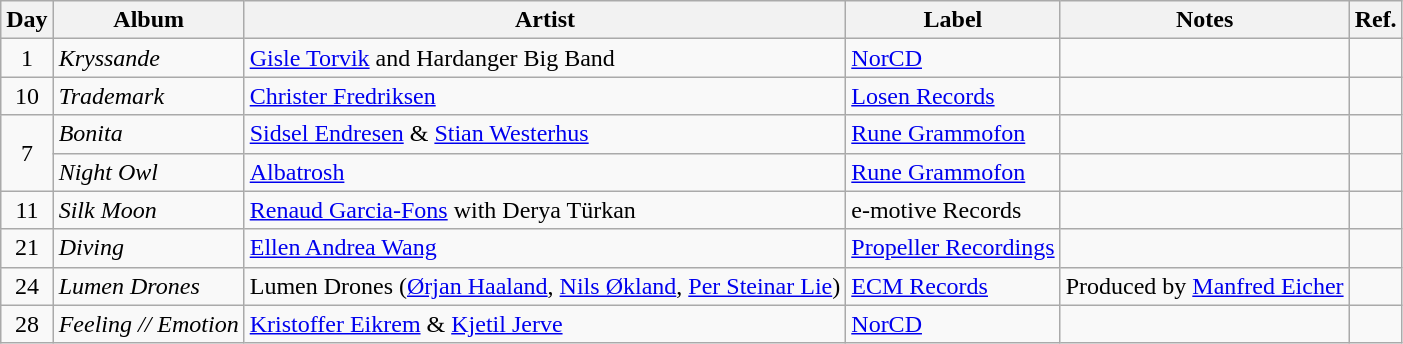<table class="wikitable">
<tr>
<th>Day</th>
<th>Album</th>
<th>Artist</th>
<th>Label</th>
<th>Notes</th>
<th>Ref.</th>
</tr>
<tr>
<td rowspan="1" style="text-align:center;">1</td>
<td><em>Kryssande</em></td>
<td><a href='#'>Gisle Torvik</a> and Hardanger Big Band</td>
<td><a href='#'>NorCD</a></td>
<td></td>
<td style="text-align:center;"></td>
</tr>
<tr>
<td rowspan="1" style="text-align:center;">10</td>
<td><em>Trademark</em></td>
<td><a href='#'>Christer Fredriksen</a></td>
<td><a href='#'>Losen Records</a></td>
<td></td>
<td style="text-align:center;"></td>
</tr>
<tr>
<td rowspan="2" style="text-align:center;">7</td>
<td><em>Bonita</em></td>
<td><a href='#'>Sidsel Endresen</a> & <a href='#'>Stian Westerhus</a></td>
<td><a href='#'>Rune Grammofon</a></td>
<td></td>
<td style="text-align:center;"></td>
</tr>
<tr>
<td><em>Night Owl</em></td>
<td><a href='#'>Albatrosh</a></td>
<td><a href='#'>Rune Grammofon</a></td>
<td></td>
<td style="text-align:center;"></td>
</tr>
<tr>
<td rowspan="1" style="text-align:center;">11</td>
<td><em>Silk Moon</em></td>
<td><a href='#'>Renaud Garcia-Fons</a> with Derya Türkan</td>
<td>e-motive Records</td>
<td></td>
<td style="text-align:center;"></td>
</tr>
<tr>
<td rowspan="1" style="text-align:center;">21</td>
<td><em>Diving</em></td>
<td><a href='#'>Ellen Andrea Wang</a></td>
<td><a href='#'>Propeller Recordings</a></td>
<td></td>
<td style="text-align:center;"></td>
</tr>
<tr>
<td rowspan="1" style="text-align:center;">24</td>
<td><em>Lumen Drones</em></td>
<td>Lumen Drones (<a href='#'>Ørjan Haaland</a>, <a href='#'>Nils Økland</a>, <a href='#'>Per Steinar Lie</a>)</td>
<td><a href='#'>ECM Records</a></td>
<td>Produced by <a href='#'>Manfred Eicher</a></td>
<td style="text-align:center;"></td>
</tr>
<tr>
<td rowspan="1" style="text-align:center;">28</td>
<td><em>Feeling // Emotion</em></td>
<td><a href='#'>Kristoffer Eikrem</a> & <a href='#'>Kjetil Jerve</a></td>
<td><a href='#'>NorCD</a></td>
<td></td>
<td style="text-align:center;"></td>
</tr>
</table>
